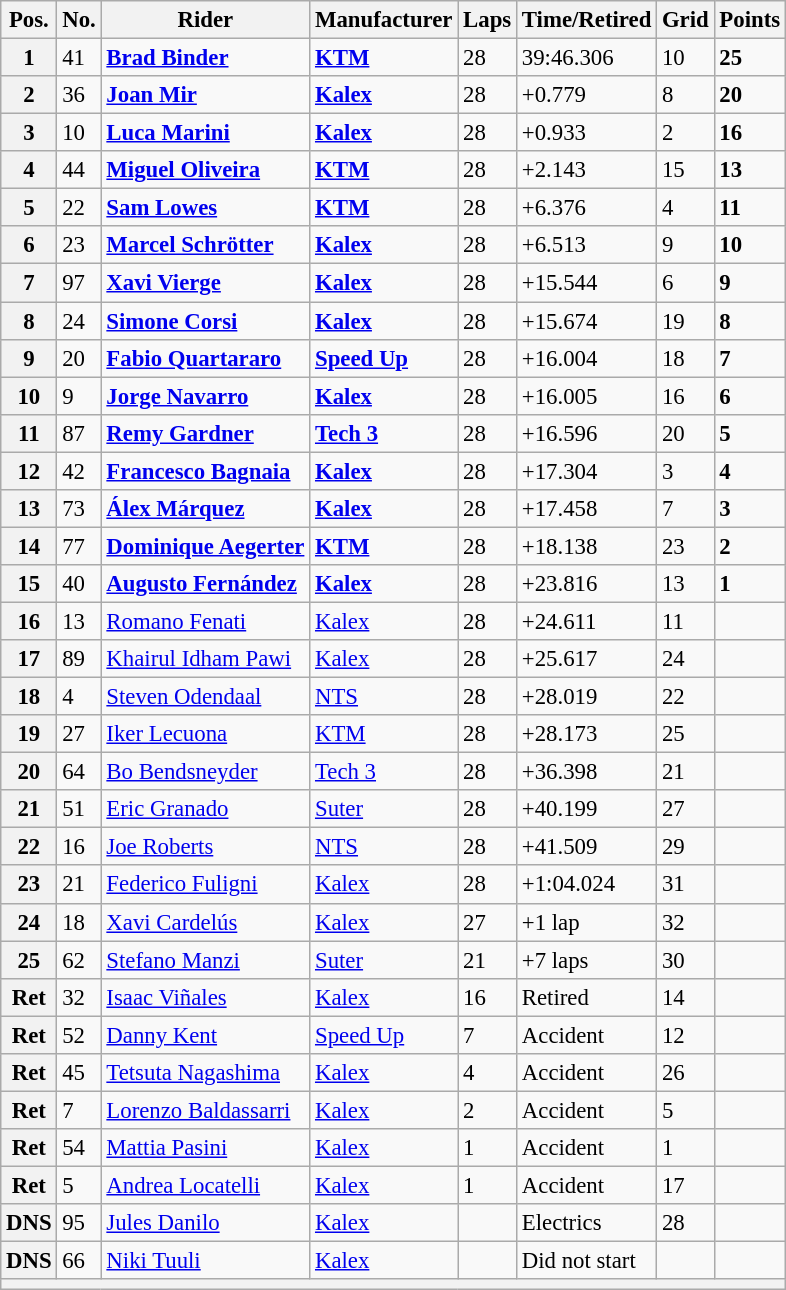<table class="wikitable" style="font-size: 95%;">
<tr>
<th>Pos.</th>
<th>No.</th>
<th>Rider</th>
<th>Manufacturer</th>
<th>Laps</th>
<th>Time/Retired</th>
<th>Grid</th>
<th>Points</th>
</tr>
<tr>
<th>1</th>
<td>41</td>
<td> <strong><a href='#'>Brad Binder</a></strong></td>
<td><strong><a href='#'>KTM</a></strong></td>
<td>28</td>
<td>39:46.306</td>
<td>10</td>
<td><strong>25</strong></td>
</tr>
<tr>
<th>2</th>
<td>36</td>
<td> <strong><a href='#'>Joan Mir</a></strong></td>
<td><strong><a href='#'>Kalex</a></strong></td>
<td>28</td>
<td>+0.779</td>
<td>8</td>
<td><strong>20</strong></td>
</tr>
<tr>
<th>3</th>
<td>10</td>
<td> <strong><a href='#'>Luca Marini</a></strong></td>
<td><strong><a href='#'>Kalex</a></strong></td>
<td>28</td>
<td>+0.933</td>
<td>2</td>
<td><strong>16</strong></td>
</tr>
<tr>
<th>4</th>
<td>44</td>
<td> <strong><a href='#'>Miguel Oliveira</a></strong></td>
<td><strong><a href='#'>KTM</a></strong></td>
<td>28</td>
<td>+2.143</td>
<td>15</td>
<td><strong>13</strong></td>
</tr>
<tr>
<th>5</th>
<td>22</td>
<td> <strong><a href='#'>Sam Lowes</a></strong></td>
<td><strong><a href='#'>KTM</a></strong></td>
<td>28</td>
<td>+6.376</td>
<td>4</td>
<td><strong>11</strong></td>
</tr>
<tr>
<th>6</th>
<td>23</td>
<td> <strong><a href='#'>Marcel Schrötter</a></strong></td>
<td><strong><a href='#'>Kalex</a></strong></td>
<td>28</td>
<td>+6.513</td>
<td>9</td>
<td><strong>10</strong></td>
</tr>
<tr>
<th>7</th>
<td>97</td>
<td> <strong><a href='#'>Xavi Vierge</a></strong></td>
<td><strong><a href='#'>Kalex</a></strong></td>
<td>28</td>
<td>+15.544</td>
<td>6</td>
<td><strong>9</strong></td>
</tr>
<tr>
<th>8</th>
<td>24</td>
<td> <strong><a href='#'>Simone Corsi</a></strong></td>
<td><strong><a href='#'>Kalex</a></strong></td>
<td>28</td>
<td>+15.674</td>
<td>19</td>
<td><strong>8</strong></td>
</tr>
<tr>
<th>9</th>
<td>20</td>
<td> <strong><a href='#'>Fabio Quartararo</a></strong></td>
<td><strong><a href='#'>Speed Up</a></strong></td>
<td>28</td>
<td>+16.004</td>
<td>18</td>
<td><strong>7</strong></td>
</tr>
<tr>
<th>10</th>
<td>9</td>
<td> <strong><a href='#'>Jorge Navarro</a></strong></td>
<td><strong><a href='#'>Kalex</a></strong></td>
<td>28</td>
<td>+16.005</td>
<td>16</td>
<td><strong>6</strong></td>
</tr>
<tr>
<th>11</th>
<td>87</td>
<td> <strong><a href='#'>Remy Gardner</a></strong></td>
<td><strong><a href='#'>Tech 3</a></strong></td>
<td>28</td>
<td>+16.596</td>
<td>20</td>
<td><strong>5</strong></td>
</tr>
<tr>
<th>12</th>
<td>42</td>
<td> <strong><a href='#'>Francesco Bagnaia</a></strong></td>
<td><strong><a href='#'>Kalex</a></strong></td>
<td>28</td>
<td>+17.304</td>
<td>3</td>
<td><strong>4</strong></td>
</tr>
<tr>
<th>13</th>
<td>73</td>
<td> <strong><a href='#'>Álex Márquez</a></strong></td>
<td><strong><a href='#'>Kalex</a></strong></td>
<td>28</td>
<td>+17.458</td>
<td>7</td>
<td><strong>3</strong></td>
</tr>
<tr>
<th>14</th>
<td>77</td>
<td> <strong><a href='#'>Dominique Aegerter</a></strong></td>
<td><strong><a href='#'>KTM</a></strong></td>
<td>28</td>
<td>+18.138</td>
<td>23</td>
<td><strong>2</strong></td>
</tr>
<tr>
<th>15</th>
<td>40</td>
<td> <strong><a href='#'>Augusto Fernández</a></strong></td>
<td><strong><a href='#'>Kalex</a></strong></td>
<td>28</td>
<td>+23.816</td>
<td>13</td>
<td><strong>1</strong></td>
</tr>
<tr>
<th>16</th>
<td>13</td>
<td> <a href='#'>Romano Fenati</a></td>
<td><a href='#'>Kalex</a></td>
<td>28</td>
<td>+24.611</td>
<td>11</td>
<td></td>
</tr>
<tr>
<th>17</th>
<td>89</td>
<td> <a href='#'>Khairul Idham Pawi</a></td>
<td><a href='#'>Kalex</a></td>
<td>28</td>
<td>+25.617</td>
<td>24</td>
<td></td>
</tr>
<tr>
<th>18</th>
<td>4</td>
<td> <a href='#'>Steven Odendaal</a></td>
<td><a href='#'>NTS</a></td>
<td>28</td>
<td>+28.019</td>
<td>22</td>
<td></td>
</tr>
<tr>
<th>19</th>
<td>27</td>
<td> <a href='#'>Iker Lecuona</a></td>
<td><a href='#'>KTM</a></td>
<td>28</td>
<td>+28.173</td>
<td>25</td>
<td></td>
</tr>
<tr>
<th>20</th>
<td>64</td>
<td> <a href='#'>Bo Bendsneyder</a></td>
<td><a href='#'>Tech 3</a></td>
<td>28</td>
<td>+36.398</td>
<td>21</td>
<td></td>
</tr>
<tr>
<th>21</th>
<td>51</td>
<td> <a href='#'>Eric Granado</a></td>
<td><a href='#'>Suter</a></td>
<td>28</td>
<td>+40.199</td>
<td>27</td>
<td></td>
</tr>
<tr>
<th>22</th>
<td>16</td>
<td> <a href='#'>Joe Roberts</a></td>
<td><a href='#'>NTS</a></td>
<td>28</td>
<td>+41.509</td>
<td>29</td>
<td></td>
</tr>
<tr>
<th>23</th>
<td>21</td>
<td> <a href='#'>Federico Fuligni</a></td>
<td><a href='#'>Kalex</a></td>
<td>28</td>
<td>+1:04.024</td>
<td>31</td>
<td></td>
</tr>
<tr>
<th>24</th>
<td>18</td>
<td> <a href='#'>Xavi Cardelús</a></td>
<td><a href='#'>Kalex</a></td>
<td>27</td>
<td>+1 lap</td>
<td>32</td>
<td></td>
</tr>
<tr>
<th>25</th>
<td>62</td>
<td> <a href='#'>Stefano Manzi</a></td>
<td><a href='#'>Suter</a></td>
<td>21</td>
<td>+7 laps</td>
<td>30</td>
<td></td>
</tr>
<tr>
<th>Ret</th>
<td>32</td>
<td> <a href='#'>Isaac Viñales</a></td>
<td><a href='#'>Kalex</a></td>
<td>16</td>
<td>Retired</td>
<td>14</td>
<td></td>
</tr>
<tr>
<th>Ret</th>
<td>52</td>
<td> <a href='#'>Danny Kent</a></td>
<td><a href='#'>Speed Up</a></td>
<td>7</td>
<td>Accident</td>
<td>12</td>
<td></td>
</tr>
<tr>
<th>Ret</th>
<td>45</td>
<td> <a href='#'>Tetsuta Nagashima</a></td>
<td><a href='#'>Kalex</a></td>
<td>4</td>
<td>Accident</td>
<td>26</td>
<td></td>
</tr>
<tr>
<th>Ret</th>
<td>7</td>
<td> <a href='#'>Lorenzo Baldassarri</a></td>
<td><a href='#'>Kalex</a></td>
<td>2</td>
<td>Accident</td>
<td>5</td>
<td></td>
</tr>
<tr>
<th>Ret</th>
<td>54</td>
<td> <a href='#'>Mattia Pasini</a></td>
<td><a href='#'>Kalex</a></td>
<td>1</td>
<td>Accident</td>
<td>1</td>
<td></td>
</tr>
<tr>
<th>Ret</th>
<td>5</td>
<td> <a href='#'>Andrea Locatelli</a></td>
<td><a href='#'>Kalex</a></td>
<td>1</td>
<td>Accident</td>
<td>17</td>
<td></td>
</tr>
<tr>
<th>DNS</th>
<td>95</td>
<td> <a href='#'>Jules Danilo</a></td>
<td><a href='#'>Kalex</a></td>
<td></td>
<td>Electrics</td>
<td>28</td>
<td></td>
</tr>
<tr>
<th>DNS</th>
<td>66</td>
<td> <a href='#'>Niki Tuuli</a></td>
<td><a href='#'>Kalex</a></td>
<td></td>
<td>Did not start</td>
<td></td>
<td></td>
</tr>
<tr>
<th colspan=8></th>
</tr>
</table>
